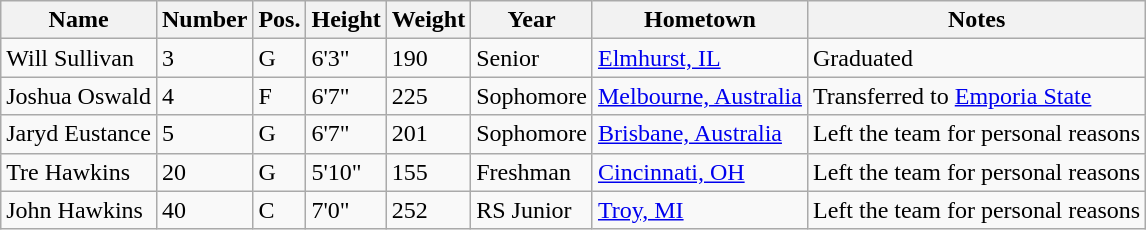<table class="wikitable sortable" border="1">
<tr>
<th>Name</th>
<th>Number</th>
<th>Pos.</th>
<th>Height</th>
<th>Weight</th>
<th>Year</th>
<th>Hometown</th>
<th class="unsortable">Notes</th>
</tr>
<tr>
<td>Will Sullivan</td>
<td>3</td>
<td>G</td>
<td>6'3"</td>
<td>190</td>
<td>Senior</td>
<td><a href='#'>Elmhurst, IL</a></td>
<td>Graduated</td>
</tr>
<tr>
<td>Joshua Oswald</td>
<td>4</td>
<td>F</td>
<td>6'7"</td>
<td>225</td>
<td>Sophomore</td>
<td><a href='#'>Melbourne, Australia</a></td>
<td>Transferred to <a href='#'>Emporia State</a></td>
</tr>
<tr>
<td>Jaryd Eustance</td>
<td>5</td>
<td>G</td>
<td>6'7"</td>
<td>201</td>
<td>Sophomore</td>
<td><a href='#'>Brisbane, Australia</a></td>
<td>Left the team for personal reasons</td>
</tr>
<tr>
<td>Tre Hawkins</td>
<td>20</td>
<td>G</td>
<td>5'10"</td>
<td>155</td>
<td>Freshman</td>
<td><a href='#'>Cincinnati, OH</a></td>
<td>Left the team for personal reasons</td>
</tr>
<tr>
<td>John Hawkins</td>
<td>40</td>
<td>C</td>
<td>7'0"</td>
<td>252</td>
<td>RS Junior</td>
<td><a href='#'>Troy, MI</a></td>
<td>Left the team for personal reasons</td>
</tr>
</table>
